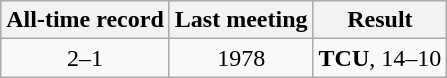<table class="wikitable">
<tr style="text-align:center;">
<th>All-time record</th>
<th>Last meeting</th>
<th>Result</th>
</tr>
<tr style="text-align:center;">
<td>2–1</td>
<td>1978</td>
<td><strong>TCU</strong>, 14–10</td>
</tr>
</table>
